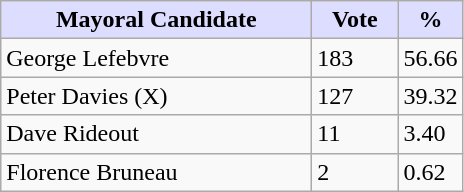<table class="wikitable">
<tr>
<th style="background:#ddf; width:200px;">Mayoral Candidate</th>
<th style="background:#ddf; width:50px;">Vote</th>
<th style="background:#ddf; width:30px;">%</th>
</tr>
<tr>
<td>George Lefebvre</td>
<td>183</td>
<td>56.66</td>
</tr>
<tr>
<td>Peter Davies (X)</td>
<td>127</td>
<td>39.32</td>
</tr>
<tr>
<td>Dave Rideout</td>
<td>11</td>
<td>3.40</td>
</tr>
<tr>
<td>Florence Bruneau</td>
<td>2</td>
<td>0.62</td>
</tr>
</table>
